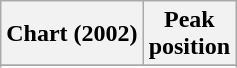<table class="wikitable sortable">
<tr>
<th align="left">Chart (2002)</th>
<th align="center">Peak<br>position</th>
</tr>
<tr>
</tr>
<tr>
</tr>
</table>
